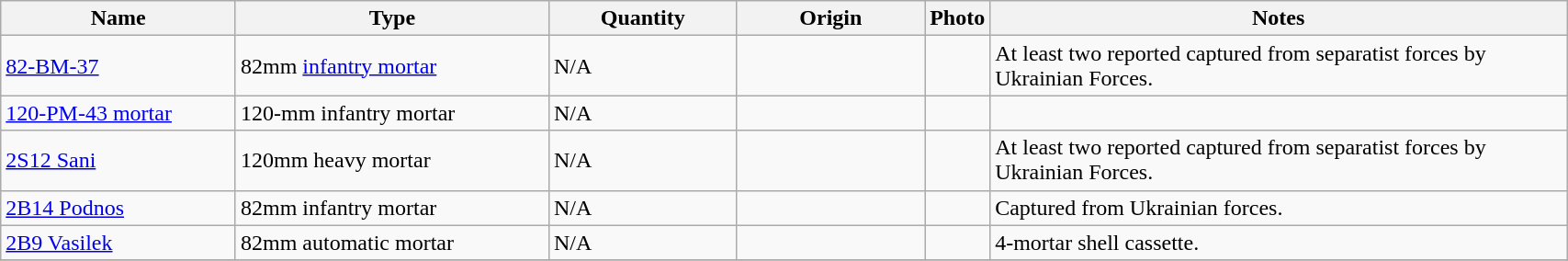<table class="wikitable" style="width:90%;">
<tr>
<th style="width:15%;">Name</th>
<th style="width:20%;">Type</th>
<th style="width:12%;">Quantity</th>
<th style="width:12%;">Origin</th>
<th>Photo</th>
<th>Notes</th>
</tr>
<tr>
<td><a href='#'>82-BM-37</a></td>
<td>82mm <a href='#'>infantry mortar</a></td>
<td>N/A</td>
<td></td>
<td></td>
<td>At least two reported captured from separatist forces by Ukrainian Forces.</td>
</tr>
<tr>
<td><a href='#'>120-PM-43 mortar</a></td>
<td>120-mm infantry mortar</td>
<td>N/A</td>
<td></td>
<td></td>
<td></td>
</tr>
<tr>
<td><a href='#'>2S12 Sani</a></td>
<td>120mm heavy mortar</td>
<td>N/A</td>
<td></td>
<td></td>
<td>At least two reported captured from separatist forces by Ukrainian Forces.</td>
</tr>
<tr>
<td><a href='#'>2B14 Podnos</a></td>
<td>82mm infantry mortar</td>
<td>N/A</td>
<td></td>
<td></td>
<td>Captured from Ukrainian forces.</td>
</tr>
<tr>
<td><a href='#'>2B9 Vasilek</a></td>
<td>82mm automatic mortar</td>
<td>N/A</td>
<td></td>
<td></td>
<td>4-mortar shell cassette.</td>
</tr>
<tr>
</tr>
</table>
